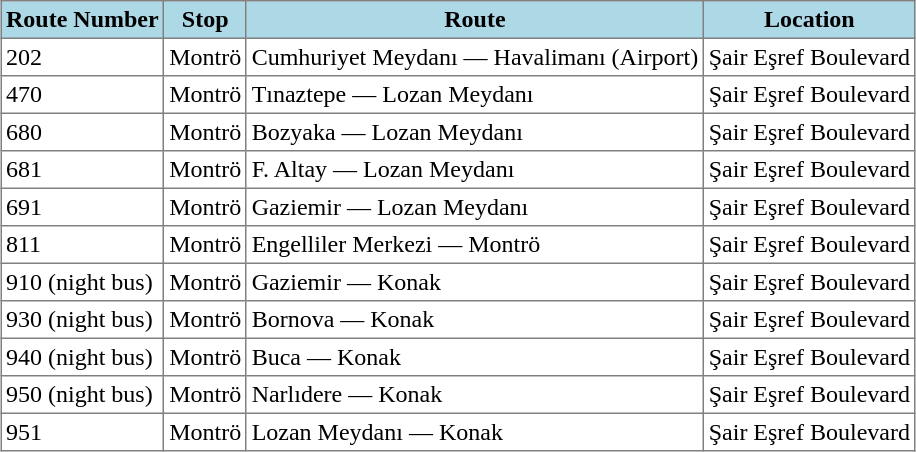<table class="toccolours" border="1" cellpadding="3" style="margin:1em auto; border-collapse:collapse">
<tr style="background:lightblue;">
<th>Route Number</th>
<th>Stop</th>
<th>Route</th>
<th>Location</th>
</tr>
<tr>
<td>202 </td>
<td>Montrö</td>
<td>Cumhuriyet Meydanı — Havalimanı (Airport)</td>
<td>Şair Eşref Boulevard</td>
</tr>
<tr>
<td>470</td>
<td>Montrö</td>
<td>Tınaztepe — Lozan Meydanı</td>
<td>Şair Eşref Boulevard</td>
</tr>
<tr>
<td>680</td>
<td>Montrö</td>
<td>Bozyaka — Lozan Meydanı</td>
<td>Şair Eşref Boulevard</td>
</tr>
<tr>
<td>681</td>
<td>Montrö</td>
<td>F. Altay — Lozan Meydanı</td>
<td>Şair Eşref Boulevard</td>
</tr>
<tr>
<td>691</td>
<td>Montrö</td>
<td>Gaziemir — Lozan Meydanı</td>
<td>Şair Eşref Boulevard</td>
</tr>
<tr>
<td>811</td>
<td>Montrö</td>
<td>Engelliler Merkezi — Montrö</td>
<td>Şair Eşref Boulevard</td>
</tr>
<tr>
<td>910 (night bus)</td>
<td>Montrö</td>
<td>Gaziemir — Konak</td>
<td>Şair Eşref Boulevard</td>
</tr>
<tr>
<td>930 (night bus)</td>
<td>Montrö</td>
<td>Bornova — Konak</td>
<td>Şair Eşref Boulevard</td>
</tr>
<tr>
<td>940 (night bus)</td>
<td>Montrö</td>
<td>Buca — Konak</td>
<td>Şair Eşref Boulevard</td>
</tr>
<tr>
<td>950 (night bus)</td>
<td>Montrö</td>
<td>Narlıdere — Konak</td>
<td>Şair Eşref Boulevard</td>
</tr>
<tr>
<td>951</td>
<td>Montrö</td>
<td>Lozan Meydanı — Konak</td>
<td>Şair Eşref Boulevard</td>
</tr>
</table>
